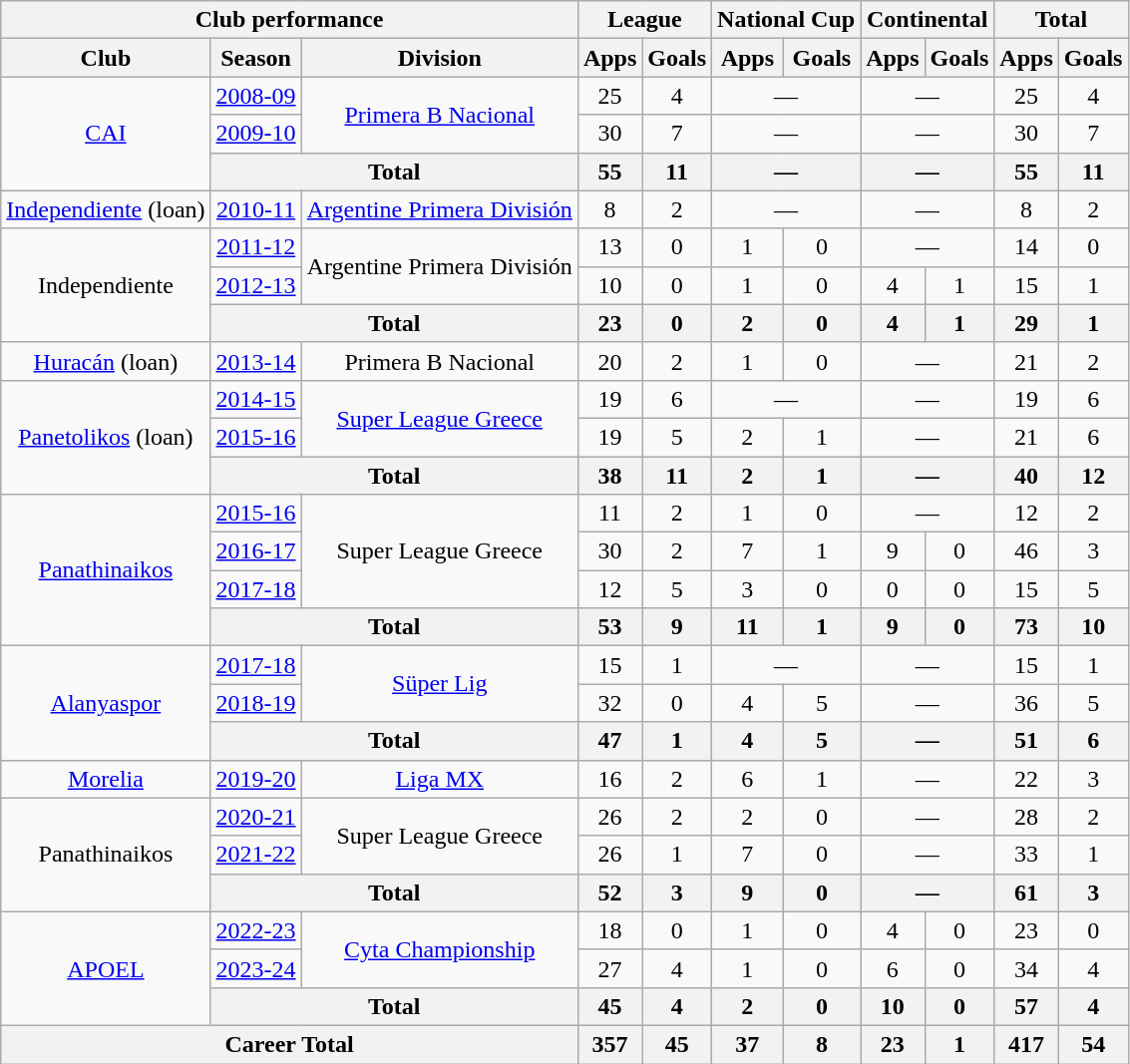<table class="wikitable" style="text-align: center">
<tr>
<th colspan="3">Club performance</th>
<th colspan="2">League</th>
<th colspan="2">National Cup</th>
<th colspan="2">Continental</th>
<th colspan="2">Total</th>
</tr>
<tr>
<th>Club</th>
<th>Season</th>
<th>Division</th>
<th>Apps</th>
<th>Goals</th>
<th>Apps</th>
<th>Goals</th>
<th>Apps</th>
<th>Goals</th>
<th>Apps</th>
<th>Goals</th>
</tr>
<tr>
<td rowspan="3"><a href='#'>CAI</a></td>
<td><a href='#'>2008-09</a></td>
<td rowspan="2"><a href='#'>Primera B Nacional</a></td>
<td>25</td>
<td>4</td>
<td colspan="2">—</td>
<td colspan="2">—</td>
<td>25</td>
<td>4</td>
</tr>
<tr>
<td><a href='#'>2009-10</a></td>
<td>30</td>
<td>7</td>
<td colspan="2">—</td>
<td colspan="2">—</td>
<td>30</td>
<td>7</td>
</tr>
<tr>
<th colspan="2">Total</th>
<th>55</th>
<th>11</th>
<th colspan="2">—</th>
<th colspan="2">—</th>
<th>55</th>
<th>11</th>
</tr>
<tr>
<td><a href='#'>Independiente</a> (loan)</td>
<td><a href='#'>2010-11</a></td>
<td><a href='#'>Argentine Primera División</a></td>
<td>8</td>
<td>2</td>
<td colspan="2">—</td>
<td colspan="2">—</td>
<td>8</td>
<td>2</td>
</tr>
<tr>
<td rowspan="3">Independiente</td>
<td><a href='#'>2011-12</a></td>
<td rowspan="2">Argentine Primera División</td>
<td>13</td>
<td>0</td>
<td>1</td>
<td>0</td>
<td colspan="2">—</td>
<td>14</td>
<td>0</td>
</tr>
<tr>
<td><a href='#'>2012-13</a></td>
<td>10</td>
<td>0</td>
<td>1</td>
<td>0</td>
<td>4</td>
<td>1</td>
<td>15</td>
<td>1</td>
</tr>
<tr>
<th colspan="2">Total</th>
<th>23</th>
<th>0</th>
<th>2</th>
<th>0</th>
<th>4</th>
<th>1</th>
<th>29</th>
<th>1</th>
</tr>
<tr>
<td><a href='#'>Huracán</a> (loan)</td>
<td><a href='#'>2013-14</a></td>
<td>Primera B Nacional</td>
<td>20</td>
<td>2</td>
<td>1</td>
<td>0</td>
<td colspan="2">—</td>
<td>21</td>
<td>2</td>
</tr>
<tr>
<td rowspan="3"><a href='#'>Panetolikos</a>  (loan)</td>
<td><a href='#'>2014-15</a></td>
<td rowspan="2"><a href='#'>Super League Greece</a></td>
<td>19</td>
<td>6</td>
<td colspan="2">—</td>
<td colspan="2">—</td>
<td>19</td>
<td>6</td>
</tr>
<tr>
<td><a href='#'>2015-16</a></td>
<td>19</td>
<td>5</td>
<td>2</td>
<td>1</td>
<td colspan="2">—</td>
<td>21</td>
<td>6</td>
</tr>
<tr>
<th colspan="2">Total</th>
<th>38</th>
<th>11</th>
<th>2</th>
<th>1</th>
<th colspan="2">—</th>
<th>40</th>
<th>12</th>
</tr>
<tr>
<td rowspan="4"><a href='#'>Panathinaikos</a></td>
<td><a href='#'>2015-16</a></td>
<td rowspan="3">Super League Greece</td>
<td>11</td>
<td>2</td>
<td>1</td>
<td>0</td>
<td colspan="2">—</td>
<td>12</td>
<td>2</td>
</tr>
<tr>
<td><a href='#'>2016-17</a></td>
<td>30</td>
<td>2</td>
<td>7</td>
<td>1</td>
<td>9</td>
<td>0</td>
<td>46</td>
<td>3</td>
</tr>
<tr>
<td><a href='#'>2017-18</a></td>
<td>12</td>
<td>5</td>
<td>3</td>
<td>0</td>
<td>0</td>
<td>0</td>
<td>15</td>
<td>5</td>
</tr>
<tr>
<th colspan="2">Total</th>
<th>53</th>
<th>9</th>
<th>11</th>
<th>1</th>
<th>9</th>
<th>0</th>
<th>73</th>
<th>10</th>
</tr>
<tr>
<td rowspan="3"><a href='#'>Alanyaspor</a></td>
<td><a href='#'>2017-18</a></td>
<td rowspan="2"><a href='#'>Süper Lig</a></td>
<td>15</td>
<td>1</td>
<td colspan="2">—</td>
<td colspan="2">—</td>
<td>15</td>
<td>1</td>
</tr>
<tr>
<td><a href='#'>2018-19</a></td>
<td>32</td>
<td>0</td>
<td>4</td>
<td>5</td>
<td colspan="2">—</td>
<td>36</td>
<td>5</td>
</tr>
<tr>
<th colspan="2">Total</th>
<th>47</th>
<th>1</th>
<th>4</th>
<th>5</th>
<th colspan="2">—</th>
<th>51</th>
<th>6</th>
</tr>
<tr>
<td><a href='#'>Morelia</a></td>
<td><a href='#'>2019-20</a></td>
<td><a href='#'>Liga MX</a></td>
<td>16</td>
<td>2</td>
<td>6</td>
<td>1</td>
<td colspan="2">—</td>
<td>22</td>
<td>3</td>
</tr>
<tr>
<td rowspan="3">Panathinaikos</td>
<td><a href='#'>2020-21</a></td>
<td rowspan="2">Super League Greece</td>
<td>26</td>
<td>2</td>
<td>2</td>
<td>0</td>
<td colspan="2">—</td>
<td>28</td>
<td>2</td>
</tr>
<tr>
<td><a href='#'>2021-22</a></td>
<td>26</td>
<td>1</td>
<td>7</td>
<td>0</td>
<td colspan="2">—</td>
<td>33</td>
<td>1</td>
</tr>
<tr>
<th colspan="2">Total</th>
<th>52</th>
<th>3</th>
<th>9</th>
<th>0</th>
<th colspan="2">—</th>
<th>61</th>
<th>3</th>
</tr>
<tr>
<td rowspan="3"><a href='#'>APOEL</a></td>
<td><a href='#'>2022-23</a></td>
<td rowspan="2"><a href='#'>Cyta Championship</a></td>
<td>18</td>
<td>0</td>
<td>1</td>
<td>0</td>
<td>4</td>
<td>0</td>
<td>23</td>
<td>0</td>
</tr>
<tr>
<td><a href='#'>2023-24</a></td>
<td>27</td>
<td>4</td>
<td>1</td>
<td>0</td>
<td>6</td>
<td>0</td>
<td>34</td>
<td>4</td>
</tr>
<tr>
<th colspan="2">Total</th>
<th>45</th>
<th>4</th>
<th>2</th>
<th>0</th>
<th>10</th>
<th>0</th>
<th>57</th>
<th>4</th>
</tr>
<tr>
<th colspan="3">Career Total</th>
<th>357</th>
<th>45</th>
<th>37</th>
<th>8</th>
<th>23</th>
<th>1</th>
<th>417</th>
<th>54</th>
</tr>
</table>
